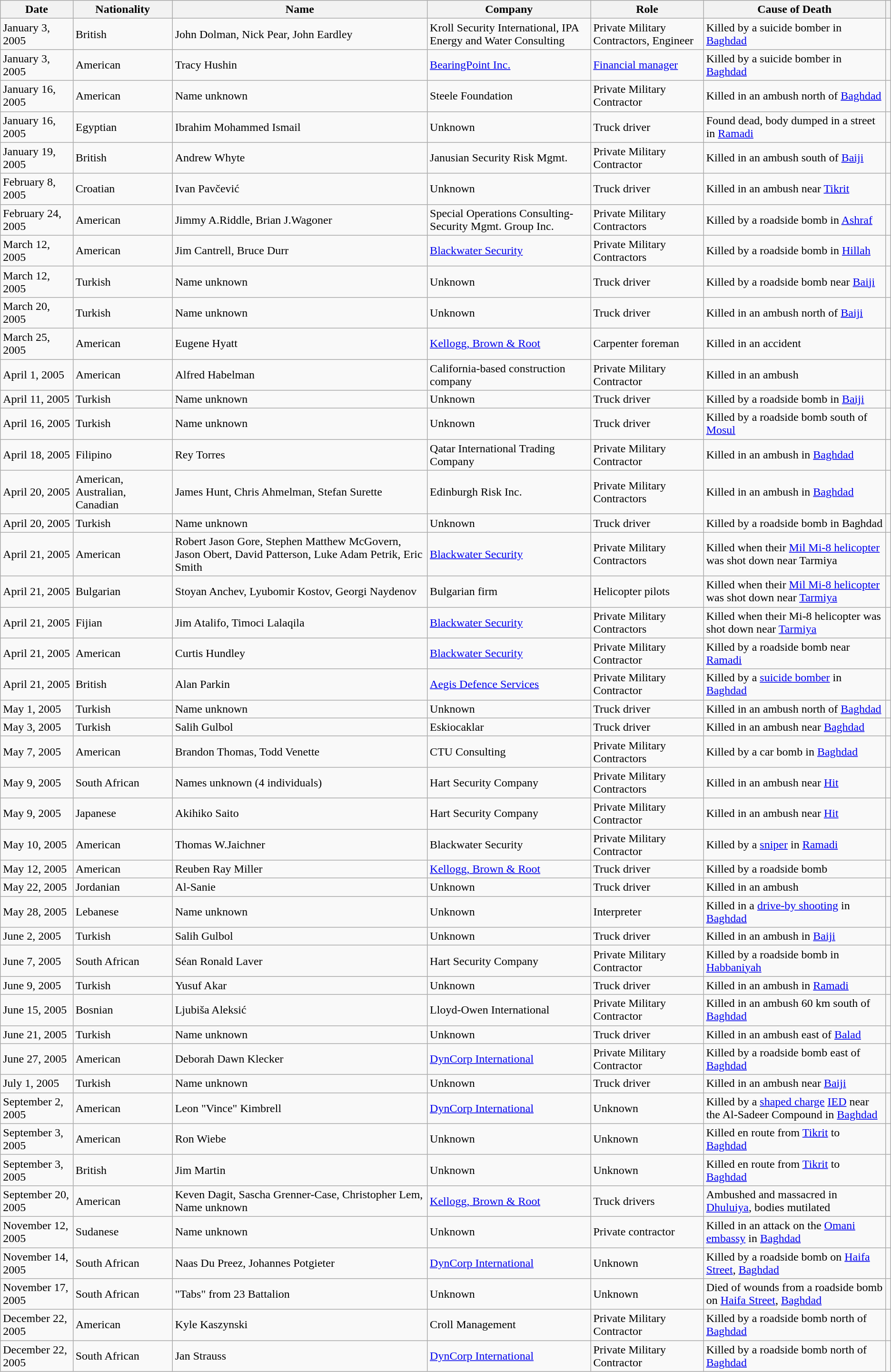<table class="wikitable">
<tr>
<th>Date</th>
<th>Nationality</th>
<th>Name</th>
<th>Company</th>
<th>Role</th>
<th>Cause of Death</th>
<th></th>
</tr>
<tr>
<td>January 3, 2005</td>
<td> British</td>
<td>John Dolman, Nick Pear, John Eardley</td>
<td>Kroll Security International, IPA Energy and Water Consulting</td>
<td>Private Military Contractors, Engineer</td>
<td>Killed by a suicide bomber in <a href='#'>Baghdad</a></td>
<td></td>
</tr>
<tr>
<td>January 3, 2005</td>
<td> American</td>
<td>Tracy Hushin</td>
<td><a href='#'>BearingPoint Inc.</a></td>
<td><a href='#'>Financial manager</a></td>
<td>Killed by a suicide bomber in <a href='#'>Baghdad</a></td>
<td></td>
</tr>
<tr>
<td>January 16, 2005</td>
<td> American</td>
<td>Name unknown</td>
<td>Steele Foundation</td>
<td>Private Military Contractor</td>
<td>Killed in an ambush north of <a href='#'>Baghdad</a></td>
<td></td>
</tr>
<tr>
<td>January 16, 2005</td>
<td> Egyptian</td>
<td>Ibrahim Mohammed Ismail</td>
<td>Unknown</td>
<td>Truck driver</td>
<td>Found dead, body dumped in a street in <a href='#'>Ramadi</a></td>
<td></td>
</tr>
<tr>
<td>January 19, 2005</td>
<td> British</td>
<td>Andrew Whyte</td>
<td>Janusian Security Risk Mgmt.</td>
<td>Private Military Contractor</td>
<td>Killed in an ambush south of <a href='#'>Baiji</a></td>
<td></td>
</tr>
<tr>
<td>February 8, 2005</td>
<td> Croatian</td>
<td>Ivan Pavčević</td>
<td>Unknown</td>
<td>Truck driver</td>
<td>Killed in an ambush near <a href='#'>Tikrit</a></td>
<td></td>
</tr>
<tr>
<td>February 24, 2005</td>
<td> American</td>
<td>Jimmy A.Riddle, Brian J.Wagoner</td>
<td>Special Operations Consulting-Security Mgmt. Group Inc.</td>
<td>Private Military Contractors</td>
<td>Killed by a roadside bomb in <a href='#'>Ashraf</a></td>
<td></td>
</tr>
<tr>
<td>March 12, 2005</td>
<td> American</td>
<td>Jim Cantrell, Bruce Durr</td>
<td><a href='#'>Blackwater Security</a></td>
<td>Private Military Contractors</td>
<td>Killed by a roadside bomb in <a href='#'>Hillah</a></td>
<td></td>
</tr>
<tr>
<td>March 12, 2005</td>
<td> Turkish</td>
<td>Name unknown</td>
<td>Unknown</td>
<td>Truck driver</td>
<td>Killed by a roadside bomb near <a href='#'>Baiji</a></td>
<td></td>
</tr>
<tr>
<td>March 20, 2005</td>
<td> Turkish</td>
<td>Name unknown</td>
<td>Unknown</td>
<td>Truck driver</td>
<td>Killed in an ambush north of <a href='#'>Baiji</a></td>
<td></td>
</tr>
<tr>
<td>March 25, 2005</td>
<td> American</td>
<td>Eugene Hyatt</td>
<td><a href='#'>Kellogg, Brown & Root</a></td>
<td>Carpenter foreman</td>
<td>Killed in an accident</td>
<td></td>
</tr>
<tr>
<td>April 1, 2005</td>
<td> American</td>
<td>Alfred Habelman</td>
<td>California-based construction company</td>
<td>Private Military Contractor</td>
<td>Killed in an ambush</td>
<td></td>
</tr>
<tr>
<td>April 11, 2005</td>
<td> Turkish</td>
<td>Name unknown</td>
<td>Unknown</td>
<td>Truck driver</td>
<td>Killed by a roadside bomb in <a href='#'>Baiji</a></td>
<td></td>
</tr>
<tr>
<td>April 16, 2005</td>
<td> Turkish</td>
<td>Name unknown</td>
<td>Unknown</td>
<td>Truck driver</td>
<td>Killed by a roadside bomb south of <a href='#'>Mosul</a></td>
<td></td>
</tr>
<tr>
<td>April 18, 2005</td>
<td> Filipino</td>
<td>Rey Torres</td>
<td>Qatar International Trading Company</td>
<td>Private Military Contractor</td>
<td>Killed in an ambush in <a href='#'>Baghdad</a></td>
<td></td>
</tr>
<tr>
<td>April 20, 2005</td>
<td> American,  Australian,  Canadian</td>
<td>James Hunt, Chris Ahmelman, Stefan Surette</td>
<td>Edinburgh Risk Inc.</td>
<td>Private Military Contractors</td>
<td>Killed in an ambush in <a href='#'>Baghdad</a></td>
<td></td>
</tr>
<tr>
<td>April 20, 2005</td>
<td> Turkish</td>
<td>Name unknown</td>
<td>Unknown</td>
<td>Truck driver</td>
<td>Killed by a roadside bomb in Baghdad</td>
<td></td>
</tr>
<tr>
<td>April 21, 2005</td>
<td> American</td>
<td>Robert Jason Gore, Stephen Matthew McGovern, Jason Obert, David Patterson, Luke Adam Petrik, Eric Smith</td>
<td><a href='#'>Blackwater Security</a></td>
<td>Private Military Contractors</td>
<td>Killed when their <a href='#'>Mil Mi-8 helicopter</a> was shot down near Tarmiya</td>
<td></td>
</tr>
<tr>
<td>April 21, 2005</td>
<td> Bulgarian</td>
<td>Stoyan Anchev, Lyubomir Kostov, Georgi Naydenov</td>
<td>Bulgarian firm</td>
<td>Helicopter pilots</td>
<td>Killed when their <a href='#'>Mil Mi-8 helicopter</a> was shot down near <a href='#'>Tarmiya</a></td>
<td></td>
</tr>
<tr>
<td>April 21, 2005</td>
<td> Fijian</td>
<td>Jim Atalifo, Timoci Lalaqila</td>
<td><a href='#'>Blackwater Security</a></td>
<td>Private Military Contractors</td>
<td>Killed when their Mi-8 helicopter was shot down near <a href='#'>Tarmiya</a></td>
<td></td>
</tr>
<tr>
<td>April 21, 2005</td>
<td> American</td>
<td>Curtis Hundley</td>
<td><a href='#'>Blackwater Security</a></td>
<td>Private Military Contractor</td>
<td>Killed by a roadside bomb near <a href='#'>Ramadi</a></td>
<td></td>
</tr>
<tr>
<td>April 21, 2005</td>
<td> British</td>
<td>Alan Parkin</td>
<td><a href='#'>Aegis Defence Services</a></td>
<td>Private Military Contractor</td>
<td>Killed by a <a href='#'>suicide bomber</a> in <a href='#'>Baghdad</a></td>
<td></td>
</tr>
<tr>
<td>May 1, 2005</td>
<td> Turkish</td>
<td>Name unknown</td>
<td>Unknown</td>
<td>Truck driver</td>
<td>Killed in an ambush north of <a href='#'>Baghdad</a></td>
<td></td>
</tr>
<tr>
<td>May 3, 2005</td>
<td> Turkish</td>
<td>Salih Gulbol</td>
<td>Eskiocaklar</td>
<td>Truck driver</td>
<td>Killed in an ambush near <a href='#'>Baghdad</a></td>
<td></td>
</tr>
<tr>
<td>May 7, 2005</td>
<td> American</td>
<td>Brandon Thomas, Todd Venette</td>
<td>CTU Consulting</td>
<td>Private Military Contractors</td>
<td>Killed by a car bomb in <a href='#'>Baghdad</a></td>
<td></td>
</tr>
<tr>
<td>May 9, 2005</td>
<td> South African</td>
<td>Names unknown (4 individuals)</td>
<td>Hart Security Company</td>
<td>Private Military Contractors</td>
<td>Killed in an ambush near <a href='#'>Hit</a></td>
<td></td>
</tr>
<tr>
<td>May 9, 2005</td>
<td> Japanese</td>
<td>Akihiko Saito</td>
<td>Hart Security Company</td>
<td>Private Military Contractor</td>
<td>Killed in an ambush near <a href='#'>Hit</a></td>
<td></td>
</tr>
<tr>
<td>May 10, 2005</td>
<td> American</td>
<td>Thomas W.Jaichner</td>
<td>Blackwater Security</td>
<td>Private Military Contractor</td>
<td>Killed by a <a href='#'>sniper</a> in <a href='#'>Ramadi</a></td>
<td></td>
</tr>
<tr>
<td>May 12, 2005</td>
<td> American</td>
<td>Reuben Ray Miller</td>
<td><a href='#'>Kellogg, Brown & Root</a></td>
<td>Truck driver</td>
<td>Killed by a roadside bomb</td>
<td></td>
</tr>
<tr>
<td>May 22, 2005</td>
<td> Jordanian</td>
<td>Al-Sanie</td>
<td>Unknown</td>
<td>Truck driver</td>
<td>Killed in an ambush</td>
<td></td>
</tr>
<tr>
<td>May 28, 2005</td>
<td> Lebanese</td>
<td>Name unknown</td>
<td>Unknown</td>
<td>Interpreter</td>
<td>Killed in a <a href='#'>drive-by shooting</a> in <a href='#'>Baghdad</a></td>
<td></td>
</tr>
<tr>
<td>June 2, 2005</td>
<td> Turkish</td>
<td>Salih Gulbol</td>
<td>Unknown</td>
<td>Truck driver</td>
<td>Killed in an ambush in <a href='#'>Baiji</a></td>
<td></td>
</tr>
<tr>
<td>June 7, 2005</td>
<td> South African</td>
<td>Séan Ronald Laver</td>
<td>Hart Security Company</td>
<td>Private Military Contractor</td>
<td>Killed by a roadside bomb in <a href='#'>Habbaniyah</a></td>
<td></td>
</tr>
<tr>
<td>June 9, 2005</td>
<td> Turkish</td>
<td>Yusuf Akar</td>
<td>Unknown</td>
<td>Truck driver</td>
<td>Killed in an ambush in <a href='#'>Ramadi</a></td>
<td></td>
</tr>
<tr>
<td>June 15, 2005</td>
<td> Bosnian</td>
<td>Ljubiša Aleksić</td>
<td>Lloyd-Owen International</td>
<td>Private Military Contractor</td>
<td>Killed in an ambush 60 km south of <a href='#'>Baghdad</a></td>
<td></td>
</tr>
<tr>
<td>June 21, 2005</td>
<td> Turkish</td>
<td>Name unknown</td>
<td>Unknown</td>
<td>Truck driver</td>
<td>Killed in an ambush east of <a href='#'>Balad</a></td>
<td></td>
</tr>
<tr>
<td>June 27, 2005</td>
<td> American</td>
<td>Deborah Dawn Klecker</td>
<td><a href='#'>DynCorp International</a></td>
<td>Private Military Contractor</td>
<td>Killed by a roadside bomb east of <a href='#'>Baghdad</a></td>
<td></td>
</tr>
<tr>
<td>July 1, 2005</td>
<td> Turkish</td>
<td>Name unknown</td>
<td>Unknown</td>
<td>Truck driver</td>
<td>Killed in an ambush near <a href='#'>Baiji</a></td>
<td></td>
</tr>
<tr>
<td>September 2, 2005</td>
<td> American</td>
<td>Leon "Vince" Kimbrell</td>
<td><a href='#'>DynCorp International</a></td>
<td>Unknown</td>
<td>Killed by a <a href='#'>shaped charge</a> <a href='#'>IED</a> near the Al-Sadeer Compound in <a href='#'>Baghdad</a></td>
<td></td>
</tr>
<tr>
<td>September 3, 2005</td>
<td> American</td>
<td>Ron Wiebe</td>
<td>Unknown</td>
<td>Unknown</td>
<td>Killed en route from <a href='#'>Tikrit</a> to <a href='#'>Baghdad</a></td>
<td></td>
</tr>
<tr>
<td>September 3, 2005</td>
<td> British</td>
<td>Jim Martin</td>
<td>Unknown</td>
<td>Unknown</td>
<td>Killed en route from <a href='#'>Tikrit</a> to <a href='#'>Baghdad</a></td>
<td></td>
</tr>
<tr>
<td>September 20, 2005</td>
<td> American</td>
<td>Keven Dagit, Sascha Grenner-Case, Christopher Lem, Name unknown</td>
<td><a href='#'>Kellogg, Brown & Root</a></td>
<td>Truck drivers</td>
<td>Ambushed and massacred in <a href='#'>Dhuluiya</a>, bodies mutilated</td>
<td></td>
</tr>
<tr>
<td>November 12, 2005</td>
<td> Sudanese</td>
<td>Name unknown</td>
<td>Unknown</td>
<td>Private contractor</td>
<td>Killed in an attack on the <a href='#'>Omani embassy</a> in <a href='#'>Baghdad</a></td>
<td></td>
</tr>
<tr>
<td>November 14, 2005</td>
<td> South African</td>
<td>Naas Du Preez, Johannes Potgieter</td>
<td><a href='#'>DynCorp International</a></td>
<td>Unknown</td>
<td>Killed by a roadside bomb on <a href='#'>Haifa Street</a>, <a href='#'>Baghdad</a></td>
<td></td>
</tr>
<tr>
<td>November 17, 2005</td>
<td> South African</td>
<td>"Tabs" from 23 Battalion</td>
<td>Unknown</td>
<td>Unknown</td>
<td>Died of wounds from a roadside bomb on <a href='#'>Haifa Street</a>, <a href='#'>Baghdad</a></td>
<td></td>
</tr>
<tr>
<td>December 22, 2005</td>
<td> American</td>
<td>Kyle Kaszynski</td>
<td>Croll Management</td>
<td>Private Military Contractor</td>
<td>Killed by a roadside bomb north of <a href='#'>Baghdad</a></td>
<td></td>
</tr>
<tr>
<td>December 22, 2005</td>
<td> South African</td>
<td>Jan Strauss</td>
<td><a href='#'>DynCorp International</a></td>
<td>Private Military Contractor</td>
<td>Killed by a roadside bomb north of <a href='#'>Baghdad</a></td>
<td></td>
</tr>
</table>
